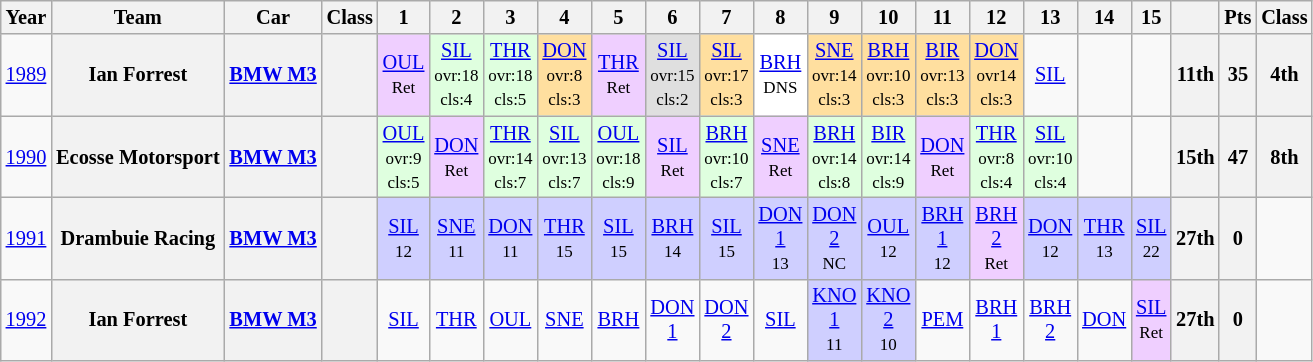<table class="wikitable" style="text-align:center; font-size:85%">
<tr>
<th>Year</th>
<th>Team</th>
<th>Car</th>
<th>Class</th>
<th>1</th>
<th>2</th>
<th>3</th>
<th>4</th>
<th>5</th>
<th>6</th>
<th>7</th>
<th>8</th>
<th>9</th>
<th>10</th>
<th>11</th>
<th>12</th>
<th>13</th>
<th>14</th>
<th>15</th>
<th></th>
<th>Pts</th>
<th>Class</th>
</tr>
<tr>
<td><a href='#'>1989</a></td>
<th>Ian Forrest</th>
<th><a href='#'>BMW M3</a></th>
<th><span></span></th>
<td style="background:#EFCFFF;"><a href='#'>OUL</a><br><small>Ret</small></td>
<td style="background:#DFFFDF;"><a href='#'>SIL</a><br><small>ovr:18<br>cls:4</small></td>
<td style="background:#DFFFDF;"><a href='#'>THR</a><br><small>ovr:18<br>cls:5</small></td>
<td style="background:#FFDF9F;"><a href='#'>DON</a><br><small>ovr:8<br>cls:3</small></td>
<td style="background:#EFCFFF;"><a href='#'>THR</a><br><small>Ret</small></td>
<td style="background:#DFDFDF;"><a href='#'>SIL</a><br><small>ovr:15<br>cls:2</small></td>
<td style="background:#FFDF9F;"><a href='#'>SIL</a><br><small>ovr:17<br>cls:3</small></td>
<td style="background:#FFFFFF;"><a href='#'>BRH</a><br><small>DNS</small></td>
<td style="background:#FFDF9F;"><a href='#'>SNE</a><br><small>ovr:14<br>cls:3</small></td>
<td style="background:#FFDF9F;"><a href='#'>BRH</a><br><small>ovr:10<br>cls:3</small></td>
<td style="background:#FFDF9F;"><a href='#'>BIR</a><br><small>ovr:13<br>cls:3</small></td>
<td style="background:#FFDF9F;"><a href='#'>DON</a><br><small>ovr14<br>cls:3</small></td>
<td><a href='#'>SIL</a></td>
<td></td>
<td></td>
<th>11th</th>
<th>35</th>
<th>4th</th>
</tr>
<tr>
<td><a href='#'>1990</a></td>
<th>Ecosse Motorsport</th>
<th><a href='#'>BMW M3</a></th>
<th><span></span></th>
<td style="background:#DFFFDF;"><a href='#'>OUL</a><br><small>ovr:9<br>cls:5</small></td>
<td style="background:#EFCFFF;"><a href='#'>DON</a><br><small>Ret</small></td>
<td style="background:#DFFFDF;"><a href='#'>THR</a><br><small>ovr:14<br>cls:7</small></td>
<td style="background:#DFFFDF;"><a href='#'>SIL</a><br><small>ovr:13<br>cls:7</small></td>
<td style="background:#DFFFDF;"><a href='#'>OUL</a><br><small>ovr:18<br>cls:9</small></td>
<td style="background:#EFCFFF;"><a href='#'>SIL</a><br><small>Ret</small></td>
<td style="background:#DFFFDF;"><a href='#'>BRH</a><br><small>ovr:10<br>cls:7</small></td>
<td style="background:#EFCFFF;"><a href='#'>SNE</a><br><small>Ret</small></td>
<td style="background:#DFFFDF;"><a href='#'>BRH</a><br><small>ovr:14<br>cls:8</small></td>
<td style="background:#DFFFDF;"><a href='#'>BIR</a><br><small>ovr:14<br>cls:9</small></td>
<td style="background:#EFCFFF;"><a href='#'>DON</a><br><small>Ret</small></td>
<td style="background:#DFFFDF;"><a href='#'>THR</a><br><small>ovr:8<br>cls:4</small></td>
<td style="background:#DFFFDF;"><a href='#'>SIL</a><br><small>ovr:10<br>cls:4</small></td>
<td></td>
<td></td>
<th>15th</th>
<th>47</th>
<th>8th</th>
</tr>
<tr>
<td><a href='#'>1991</a></td>
<th>Drambuie Racing</th>
<th><a href='#'>BMW M3</a></th>
<th></th>
<td style="background:#CFCFFF;"><a href='#'>SIL</a><br><small>12</small></td>
<td style="background:#CFCFFF;"><a href='#'>SNE</a><br><small>11</small></td>
<td style="background:#CFCFFF;"><a href='#'>DON</a><br><small>11</small></td>
<td style="background:#CFCFFF;"><a href='#'>THR</a><br><small>15</small></td>
<td style="background:#CFCFFF;"><a href='#'>SIL</a><br><small>15</small></td>
<td style="background:#CFCFFF;"><a href='#'>BRH</a><br><small>14</small></td>
<td style="background:#CFCFFF;"><a href='#'>SIL</a><br><small>15</small></td>
<td style="background:#CFCFFF;"><a href='#'>DON<br>1</a><br><small>13</small></td>
<td style="background:#CFCFFF;"><a href='#'>DON<br>2</a><br><small>NC</small></td>
<td style="background:#CFCFFF;"><a href='#'>OUL</a><br><small>12</small></td>
<td style="background:#CFCFFF;"><a href='#'>BRH<br>1</a><br><small>12</small></td>
<td style="background:#EFCFFF;"><a href='#'>BRH<br>2</a><br><small>Ret</small></td>
<td style="background:#CFCFFF;"><a href='#'>DON</a><br><small>12</small></td>
<td style="background:#CFCFFF;"><a href='#'>THR</a><br><small>13</small></td>
<td style="background:#CFCFFF;"><a href='#'>SIL</a><br><small>22</small></td>
<th>27th</th>
<th>0</th>
<td></td>
</tr>
<tr>
<td><a href='#'>1992</a></td>
<th>Ian Forrest</th>
<th><a href='#'>BMW M3</a></th>
<th></th>
<td><a href='#'>SIL</a></td>
<td><a href='#'>THR</a></td>
<td><a href='#'>OUL</a></td>
<td><a href='#'>SNE</a></td>
<td><a href='#'>BRH</a></td>
<td><a href='#'>DON<br>1</a></td>
<td><a href='#'>DON<br>2</a></td>
<td><a href='#'>SIL</a></td>
<td style="background:#CFCFFF;"><a href='#'>KNO<br>1</a><br><small>11</small></td>
<td style="background:#CFCFFF;"><a href='#'>KNO<br>2</a><br><small>10</small></td>
<td><a href='#'>PEM</a></td>
<td><a href='#'>BRH<br>1</a></td>
<td><a href='#'>BRH<br>2</a></td>
<td><a href='#'>DON</a></td>
<td style="background:#EFCFFF;"><a href='#'>SIL</a><br><small>Ret</small></td>
<th>27th</th>
<th>0</th>
<td></td>
</tr>
</table>
